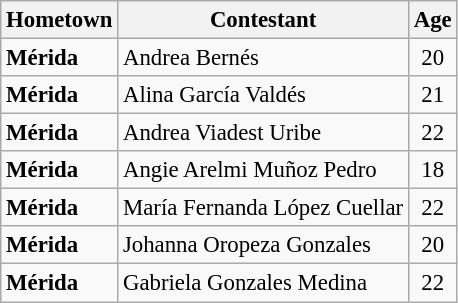<table class="wikitable sortable" style="font-size: 95%;">
<tr>
<th>Hometown</th>
<th>Contestant</th>
<th>Age</th>
</tr>
<tr>
<td><strong>Mérida</strong></td>
<td>Andrea Bernés</td>
<td align="center">20</td>
</tr>
<tr>
<td><strong>Mérida</strong></td>
<td>Alina García Valdés</td>
<td align="center">21</td>
</tr>
<tr>
<td><strong>Mérida</strong></td>
<td>Andrea Viadest Uribe</td>
<td align="center">22</td>
</tr>
<tr>
<td><strong>Mérida</strong></td>
<td>Angie Arelmi Muñoz Pedro</td>
<td align="center">18</td>
</tr>
<tr>
<td><strong>Mérida</strong></td>
<td>María Fernanda López Cuellar</td>
<td align="center">22</td>
</tr>
<tr>
<td><strong>Mérida</strong></td>
<td>Johanna Oropeza Gonzales</td>
<td align="center">20</td>
</tr>
<tr>
<td><strong>Mérida</strong></td>
<td>Gabriela Gonzales Medina</td>
<td align="center">22</td>
</tr>
</table>
